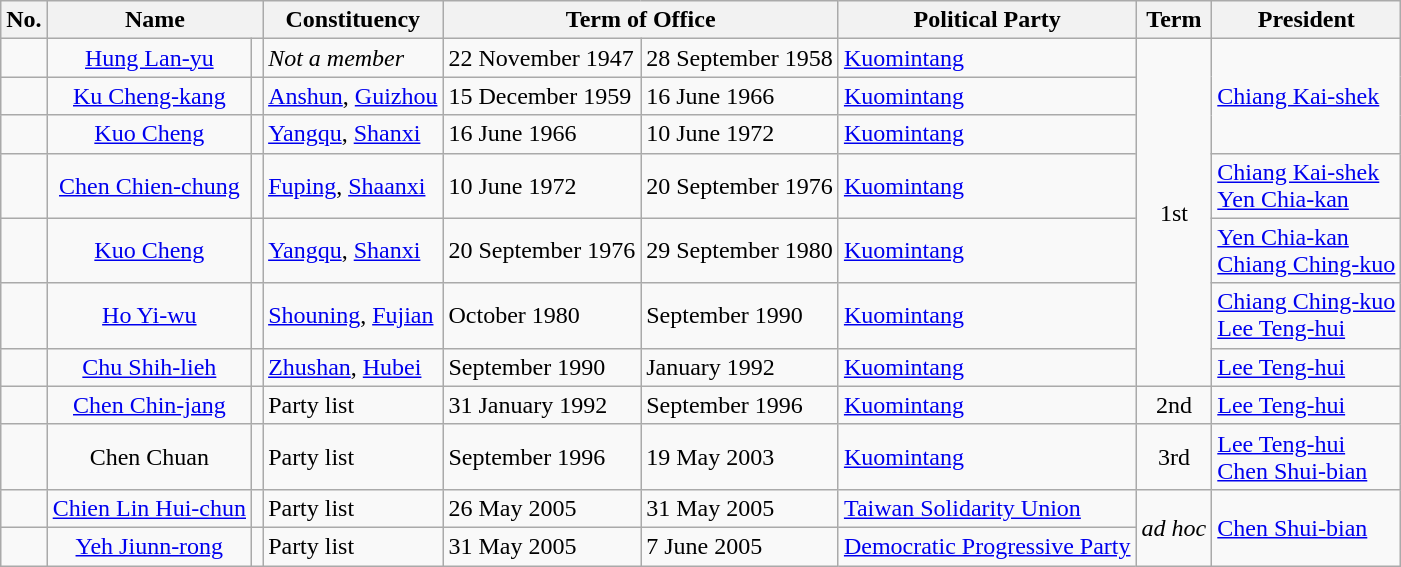<table class=wikitable>
<tr>
<th>No.</th>
<th colspan=2>Name</th>
<th>Constituency</th>
<th colspan=2>Term of Office</th>
<th>Political Party</th>
<th>Term</th>
<th>President</th>
</tr>
<tr>
<td bgcolor=><strong></strong></td>
<td align=center><a href='#'>Hung Lan-yu</a></td>
<td align=center></td>
<td><em>Not a member</em></td>
<td>22 November 1947</td>
<td>28 September 1958</td>
<td><a href='#'>Kuomintang</a></td>
<td rowspan=7 align=center>1st</td>
<td rowspan=3><a href='#'>Chiang Kai-shek</a></td>
</tr>
<tr>
<td bgcolor=><strong></strong></td>
<td align=center><a href='#'>Ku Cheng-kang</a></td>
<td align=center></td>
<td><a href='#'>Anshun</a>, <a href='#'>Guizhou</a></td>
<td>15 December 1959</td>
<td>16 June 1966</td>
<td><a href='#'>Kuomintang</a></td>
</tr>
<tr>
<td bgcolor=><strong></strong></td>
<td align=center><a href='#'>Kuo Cheng</a></td>
<td align=center></td>
<td><a href='#'>Yangqu</a>, <a href='#'>Shanxi</a></td>
<td>16 June 1966</td>
<td>10 June 1972</td>
<td><a href='#'>Kuomintang</a></td>
</tr>
<tr>
<td bgcolor=><strong></strong></td>
<td align=center><a href='#'>Chen Chien-chung</a></td>
<td align=center></td>
<td><a href='#'>Fuping</a>, <a href='#'>Shaanxi</a></td>
<td>10 June 1972</td>
<td>20 September 1976</td>
<td><a href='#'>Kuomintang</a></td>
<td><a href='#'>Chiang Kai-shek</a><br><a href='#'>Yen Chia-kan</a></td>
</tr>
<tr>
<td bgcolor=><strong></strong></td>
<td align=center><a href='#'>Kuo Cheng</a></td>
<td align=center></td>
<td><a href='#'>Yangqu</a>, <a href='#'>Shanxi</a></td>
<td>20 September 1976</td>
<td>29 September 1980</td>
<td><a href='#'>Kuomintang</a></td>
<td><a href='#'>Yen Chia-kan</a><br><a href='#'>Chiang Ching-kuo</a></td>
</tr>
<tr>
<td bgcolor=><strong></strong></td>
<td align=center><a href='#'>Ho Yi-wu</a></td>
<td align=center></td>
<td><a href='#'>Shouning</a>, <a href='#'>Fujian</a></td>
<td>October 1980</td>
<td>September 1990</td>
<td><a href='#'>Kuomintang</a></td>
<td><a href='#'>Chiang Ching-kuo</a><br><a href='#'>Lee Teng-hui</a></td>
</tr>
<tr>
<td bgcolor=><strong></strong></td>
<td align=center><a href='#'>Chu Shih-lieh</a></td>
<td align=center></td>
<td><a href='#'>Zhushan</a>, <a href='#'>Hubei</a></td>
<td>September 1990</td>
<td>January 1992</td>
<td><a href='#'>Kuomintang</a></td>
<td><a href='#'>Lee Teng-hui</a></td>
</tr>
<tr>
<td bgcolor=><strong></strong></td>
<td align=center><a href='#'>Chen Chin-jang</a></td>
<td align=center></td>
<td>Party list</td>
<td>31 January 1992</td>
<td>September 1996</td>
<td><a href='#'>Kuomintang</a></td>
<td align=center>2nd</td>
<td><a href='#'>Lee Teng-hui</a></td>
</tr>
<tr>
<td bgcolor=><strong></strong></td>
<td align=center>Chen Chuan</td>
<td align=center></td>
<td>Party list</td>
<td>September 1996</td>
<td>19 May 2003</td>
<td><a href='#'>Kuomintang</a></td>
<td align=center>3rd</td>
<td><a href='#'>Lee Teng-hui</a><br><a href='#'>Chen Shui-bian</a></td>
</tr>
<tr>
<td bgcolor=><strong></strong></td>
<td align=center><a href='#'>Chien Lin Hui-chun</a></td>
<td align=center></td>
<td>Party list</td>
<td>26 May 2005</td>
<td>31 May 2005</td>
<td><a href='#'>Taiwan Solidarity Union</a></td>
<td rowspan=2 align=center><em>ad hoc</em></td>
<td rowspan=2><a href='#'>Chen Shui-bian</a></td>
</tr>
<tr>
<td bgcolor=></td>
<td align=center><a href='#'>Yeh Jiunn-rong</a></td>
<td align=center></td>
<td>Party list</td>
<td>31 May 2005</td>
<td>7 June 2005</td>
<td><a href='#'>Democratic Progressive Party</a></td>
</tr>
</table>
